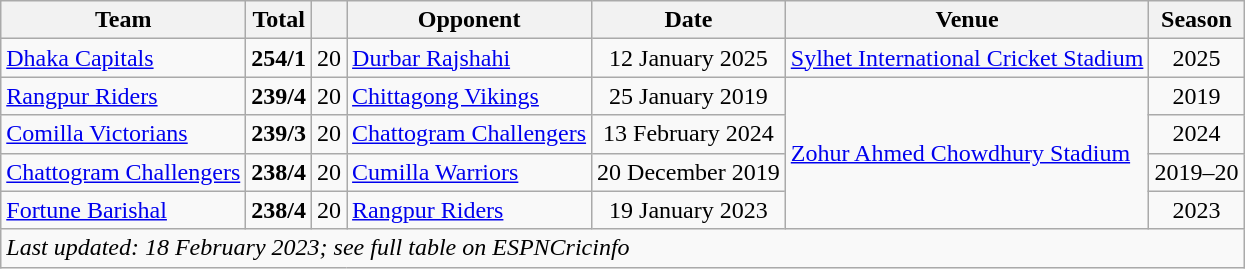<table class="wikitable">
<tr>
<th>Team</th>
<th>Total</th>
<th></th>
<th>Opponent</th>
<th>Date</th>
<th>Venue</th>
<th>Season</th>
</tr>
<tr>
<td><a href='#'>Dhaka Capitals</a></td>
<td align=center><strong>254/1</strong></td>
<td align=center>20</td>
<td><a href='#'>Durbar Rajshahi</a></td>
<td align=center>12 January 2025</td>
<td align=center><a href='#'>Sylhet International Cricket Stadium</a></td>
<td align="center">2025</td>
</tr>
<tr>
<td><a href='#'>Rangpur Riders</a></td>
<td align="center"><strong>239/4</strong></td>
<td align="center">20</td>
<td><a href='#'>Chittagong Vikings</a></td>
<td align="center">25 January 2019</td>
<td rowspan="4"><a href='#'>Zohur Ahmed Chowdhury Stadium</a></td>
<td align="center">2019</td>
</tr>
<tr>
<td><a href='#'>Comilla Victorians</a></td>
<td align="center"><strong>239/3</strong></td>
<td align="center">20</td>
<td><a href='#'>Chattogram Challengers</a></td>
<td align="center">13 February 2024</td>
<td align="center">2024</td>
</tr>
<tr>
<td><a href='#'>Chattogram Challengers</a></td>
<td align=center><strong>238/4</strong></td>
<td align=center>20</td>
<td><a href='#'>Cumilla Warriors</a></td>
<td align=center>20 December 2019</td>
<td align=center>2019–20</td>
</tr>
<tr>
<td><a href='#'>Fortune Barishal</a></td>
<td align=center><strong>238/4</strong></td>
<td align=center>20</td>
<td><a href='#'>Rangpur Riders</a></td>
<td align=center>19 January 2023</td>
<td align=center>2023</td>
</tr>
<tr>
<td colspan=8><em>Last updated: 18 February 2023; see full table on ESPNCricinfo</em></td>
</tr>
</table>
